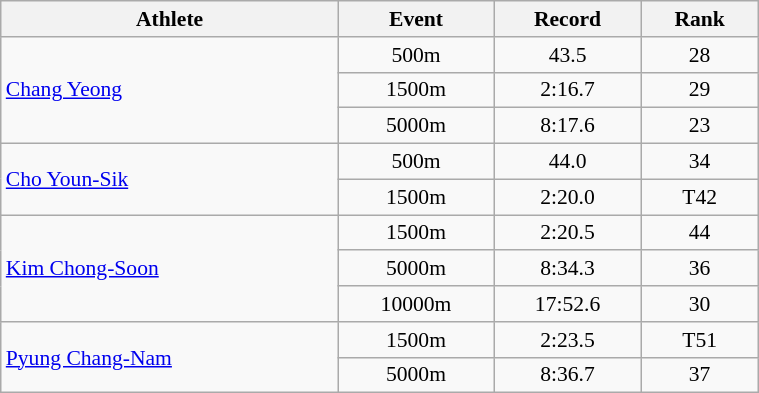<table class=wikitable style="font-size:90%; text-align:center; width:40%">
<tr>
<th>Athlete</th>
<th>Event</th>
<th>Record</th>
<th>Rank</th>
</tr>
<tr>
<td rowspan=3 align=left><a href='#'>Chang Yeong</a></td>
<td>500m</td>
<td>43.5</td>
<td>28</td>
</tr>
<tr>
<td>1500m</td>
<td>2:16.7</td>
<td>29</td>
</tr>
<tr>
<td>5000m</td>
<td>8:17.6</td>
<td>23</td>
</tr>
<tr>
<td rowspan=2 align=left><a href='#'>Cho Youn-Sik</a></td>
<td>500m</td>
<td>44.0</td>
<td>34</td>
</tr>
<tr>
<td>1500m</td>
<td>2:20.0</td>
<td>T42</td>
</tr>
<tr>
<td rowspan=3 align=left><a href='#'>Kim Chong-Soon</a></td>
<td>1500m</td>
<td>2:20.5</td>
<td>44</td>
</tr>
<tr>
<td>5000m</td>
<td>8:34.3</td>
<td>36</td>
</tr>
<tr>
<td>10000m</td>
<td>17:52.6</td>
<td>30</td>
</tr>
<tr>
<td rowspan=2 align=left><a href='#'>Pyung Chang-Nam</a></td>
<td>1500m</td>
<td>2:23.5</td>
<td>T51</td>
</tr>
<tr>
<td>5000m</td>
<td>8:36.7</td>
<td>37</td>
</tr>
</table>
